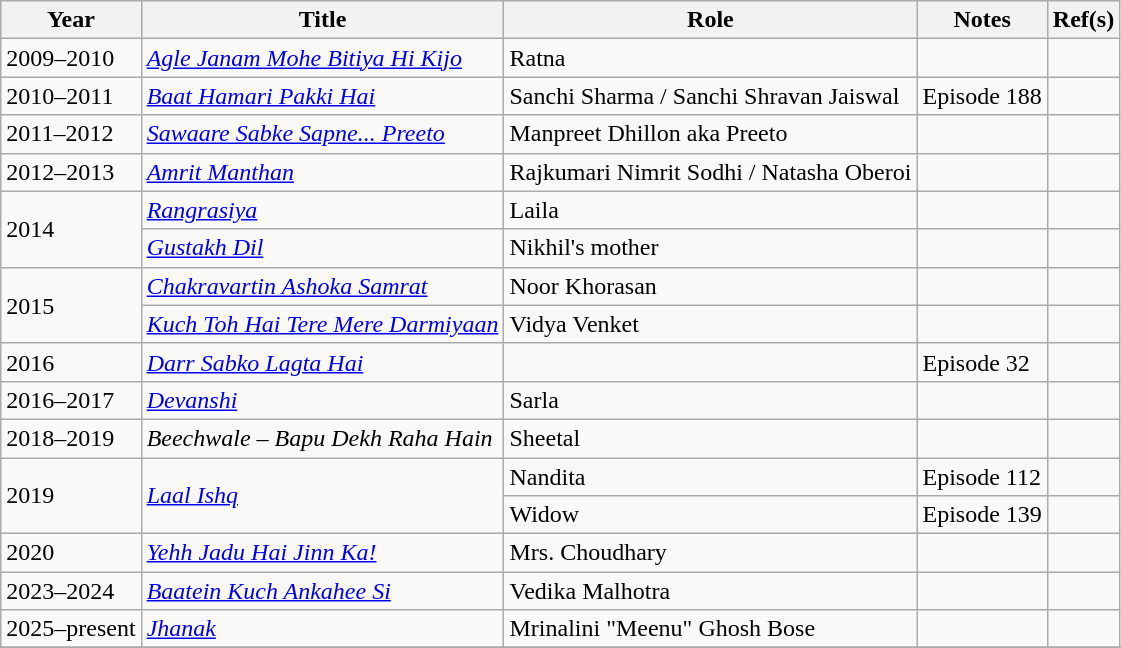<table class="wikitable">
<tr>
<th>Year</th>
<th>Title</th>
<th>Role</th>
<th>Notes</th>
<th>Ref(s)</th>
</tr>
<tr>
<td>2009–2010</td>
<td><em><a href='#'>Agle Janam Mohe Bitiya Hi Kijo</a></em></td>
<td>Ratna</td>
<td></td>
<td></td>
</tr>
<tr>
<td>2010–2011</td>
<td><em><a href='#'>Baat Hamari Pakki Hai</a></em></td>
<td>Sanchi Sharma / Sanchi Shravan Jaiswal</td>
<td>Episode 188</td>
<td></td>
</tr>
<tr>
<td>2011–2012</td>
<td><em><a href='#'>Sawaare Sabke Sapne... Preeto</a> </em></td>
<td>Manpreet Dhillon aka Preeto</td>
<td></td>
<td></td>
</tr>
<tr>
<td>2012–2013</td>
<td><em><a href='#'>Amrit Manthan</a></em></td>
<td>Rajkumari Nimrit Sodhi / Natasha Oberoi</td>
<td></td>
<td></td>
</tr>
<tr>
<td rowspan="2">2014</td>
<td><em><a href='#'>Rangrasiya</a></em></td>
<td>Laila</td>
<td></td>
<td></td>
</tr>
<tr>
<td><em><a href='#'>Gustakh Dil</a></em></td>
<td>Nikhil's mother</td>
<td></td>
<td></td>
</tr>
<tr>
<td rowspan="2">2015</td>
<td><em><a href='#'>Chakravartin Ashoka Samrat</a></em></td>
<td>Noor Khorasan</td>
<td></td>
<td></td>
</tr>
<tr>
<td><em><a href='#'>Kuch Toh Hai Tere Mere Darmiyaan</a></em></td>
<td>Vidya Venket</td>
<td></td>
<td></td>
</tr>
<tr>
<td>2016</td>
<td><em><a href='#'>Darr Sabko Lagta Hai</a></em></td>
<td></td>
<td>Episode 32</td>
<td></td>
</tr>
<tr>
<td>2016–2017</td>
<td><em><a href='#'>Devanshi</a></em></td>
<td>Sarla</td>
<td></td>
<td></td>
</tr>
<tr>
<td>2018–2019</td>
<td><em>Beechwale – Bapu Dekh Raha Hain</em></td>
<td>Sheetal</td>
<td></td>
<td></td>
</tr>
<tr>
<td rowspan="2">2019</td>
<td rowspan="2"><em><a href='#'>Laal Ishq</a></em></td>
<td>Nandita</td>
<td>Episode 112</td>
<td></td>
</tr>
<tr>
<td>Widow</td>
<td>Episode 139</td>
<td></td>
</tr>
<tr>
<td>2020</td>
<td><em><a href='#'>Yehh Jadu Hai Jinn Ka!</a></em></td>
<td>Mrs. Choudhary</td>
<td></td>
<td></td>
</tr>
<tr>
<td>2023–2024</td>
<td><em><a href='#'>Baatein Kuch Ankahee Si</a></em></td>
<td>Vedika Malhotra</td>
<td></td>
<td></td>
</tr>
<tr>
<td>2025–present</td>
<td><em><a href='#'>Jhanak</a></em></td>
<td>Mrinalini "Meenu" Ghosh Bose</td>
<td></td>
<td></td>
</tr>
<tr>
</tr>
</table>
